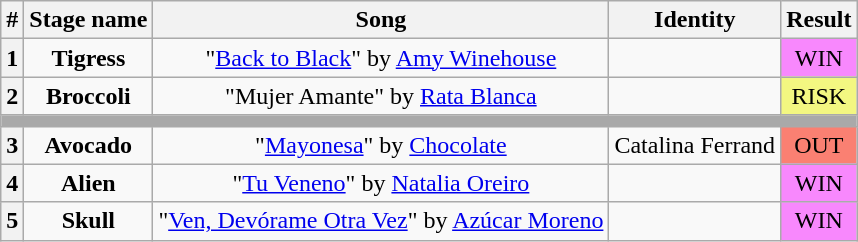<table class="wikitable plainrowheaders" style="text-align: center;">
<tr>
<th>#</th>
<th>Stage name</th>
<th>Song</th>
<th>Identity</th>
<th>Result</th>
</tr>
<tr>
<th><strong>1</strong></th>
<td><strong>Tigress</strong></td>
<td>"<a href='#'>Back to Black</a>" by <a href='#'>Amy Winehouse</a></td>
<td></td>
<td bgcolor="#F888FD">WIN</td>
</tr>
<tr>
<th>2</th>
<td><strong>Broccoli</strong></td>
<td>"Mujer Amante" by <a href='#'>Rata Blanca</a></td>
<td></td>
<td bgcolor="#F3F781">RISK</td>
</tr>
<tr>
<td colspan="5" style="background:darkgray"></td>
</tr>
<tr>
<th><strong>3</strong></th>
<td><strong>Avocado</strong></td>
<td>"<a href='#'>Mayonesa</a>" by <a href='#'>Chocolate</a></td>
<td>Catalina Ferrand</td>
<td bgcolor="salmon">OUT</td>
</tr>
<tr>
<th><strong>4</strong></th>
<td><strong>Alien</strong></td>
<td>"<a href='#'>Tu Veneno</a>" by <a href='#'>Natalia Oreiro</a></td>
<td></td>
<td bgcolor="#F888FD">WIN</td>
</tr>
<tr>
<th><strong>5</strong></th>
<td><strong>Skull</strong></td>
<td>"<a href='#'>Ven, Devórame Otra Vez</a>" by <a href='#'>Azúcar Moreno</a></td>
<td></td>
<td bgcolor="#F888FD">WIN</td>
</tr>
</table>
